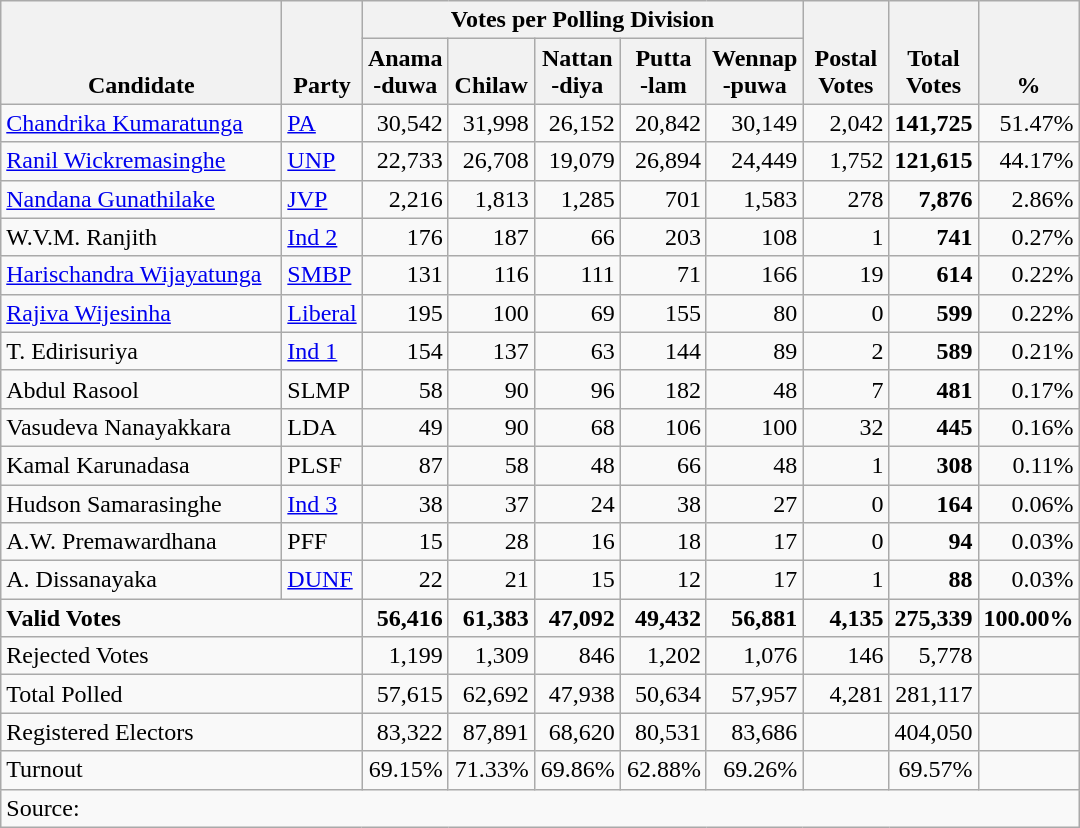<table class="wikitable" border="1" style="text-align:right;">
<tr>
<th align=left valign=bottom rowspan=2 width="180">Candidate</th>
<th align=left valign=bottom rowspan=2 width="40">Party</th>
<th colspan=5>Votes per Polling Division</th>
<th align=center valign=bottom rowspan=2 width="50">Postal<br>Votes</th>
<th align=center valign=bottom rowspan=2 width="50">Total Votes</th>
<th align=center valign=bottom rowspan=2 width="50">%</th>
</tr>
<tr>
<th align=center valign=bottom width="50">Anama<br>-duwa</th>
<th align=center valign=bottom width="50">Chilaw</th>
<th align=center valign=bottom width="50">Nattan<br>-diya</th>
<th align=center valign=bottom width="50">Putta<br>-lam</th>
<th align=center valign=bottom width="50">Wennap<br>-puwa</th>
</tr>
<tr>
<td align=left><a href='#'>Chandrika Kumaratunga</a></td>
<td align=left><a href='#'>PA</a></td>
<td>30,542</td>
<td>31,998</td>
<td>26,152</td>
<td>20,842</td>
<td>30,149</td>
<td>2,042</td>
<td><strong>141,725</strong></td>
<td>51.47%</td>
</tr>
<tr>
<td align=left><a href='#'>Ranil Wickremasinghe</a></td>
<td align=left><a href='#'>UNP</a></td>
<td>22,733</td>
<td>26,708</td>
<td>19,079</td>
<td>26,894</td>
<td>24,449</td>
<td>1,752</td>
<td><strong>121,615</strong></td>
<td>44.17%</td>
</tr>
<tr>
<td align=left><a href='#'>Nandana Gunathilake</a></td>
<td align=left><a href='#'>JVP</a></td>
<td>2,216</td>
<td>1,813</td>
<td>1,285</td>
<td>701</td>
<td>1,583</td>
<td>278</td>
<td><strong>7,876</strong></td>
<td>2.86%</td>
</tr>
<tr>
<td align=left>W.V.M. Ranjith</td>
<td align=left><a href='#'>Ind 2</a></td>
<td>176</td>
<td>187</td>
<td>66</td>
<td>203</td>
<td>108</td>
<td>1</td>
<td><strong>741</strong></td>
<td>0.27%</td>
</tr>
<tr>
<td align=left><a href='#'>Harischandra Wijayatunga</a></td>
<td align=left><a href='#'>SMBP</a></td>
<td>131</td>
<td>116</td>
<td>111</td>
<td>71</td>
<td>166</td>
<td>19</td>
<td><strong>614</strong></td>
<td>0.22%</td>
</tr>
<tr>
<td align=left><a href='#'>Rajiva Wijesinha</a></td>
<td align=left><a href='#'>Liberal</a></td>
<td>195</td>
<td>100</td>
<td>69</td>
<td>155</td>
<td>80</td>
<td>0</td>
<td><strong>599</strong></td>
<td>0.22%</td>
</tr>
<tr>
<td align=left>T. Edirisuriya</td>
<td align=left><a href='#'>Ind 1</a></td>
<td>154</td>
<td>137</td>
<td>63</td>
<td>144</td>
<td>89</td>
<td>2</td>
<td><strong>589</strong></td>
<td>0.21%</td>
</tr>
<tr>
<td align=left>Abdul Rasool</td>
<td align=left>SLMP</td>
<td>58</td>
<td>90</td>
<td>96</td>
<td>182</td>
<td>48</td>
<td>7</td>
<td><strong>481</strong></td>
<td>0.17%</td>
</tr>
<tr>
<td align=left>Vasudeva Nanayakkara</td>
<td align=left>LDA</td>
<td>49</td>
<td>90</td>
<td>68</td>
<td>106</td>
<td>100</td>
<td>32</td>
<td><strong>445</strong></td>
<td>0.16%</td>
</tr>
<tr>
<td align=left>Kamal Karunadasa</td>
<td align=left>PLSF</td>
<td>87</td>
<td>58</td>
<td>48</td>
<td>66</td>
<td>48</td>
<td>1</td>
<td><strong>308</strong></td>
<td>0.11%</td>
</tr>
<tr>
<td align=left>Hudson Samarasinghe</td>
<td align=left><a href='#'>Ind 3</a></td>
<td>38</td>
<td>37</td>
<td>24</td>
<td>38</td>
<td>27</td>
<td>0</td>
<td><strong>164</strong></td>
<td>0.06%</td>
</tr>
<tr>
<td align=left>A.W. Premawardhana</td>
<td align=left>PFF</td>
<td>15</td>
<td>28</td>
<td>16</td>
<td>18</td>
<td>17</td>
<td>0</td>
<td><strong>94</strong></td>
<td>0.03%</td>
</tr>
<tr>
<td align=left>A. Dissanayaka</td>
<td align=left><a href='#'>DUNF</a></td>
<td>22</td>
<td>21</td>
<td>15</td>
<td>12</td>
<td>17</td>
<td>1</td>
<td><strong>88</strong></td>
<td>0.03%</td>
</tr>
<tr>
<td align=left colspan=2><strong>Valid Votes</strong></td>
<td><strong>56,416</strong></td>
<td><strong>61,383</strong></td>
<td><strong>47,092</strong></td>
<td><strong>49,432</strong></td>
<td><strong>56,881</strong></td>
<td><strong>4,135</strong></td>
<td><strong>275,339</strong></td>
<td><strong>100.00%</strong></td>
</tr>
<tr>
<td align=left colspan=2>Rejected Votes</td>
<td>1,199</td>
<td>1,309</td>
<td>846</td>
<td>1,202</td>
<td>1,076</td>
<td>146</td>
<td>5,778</td>
<td></td>
</tr>
<tr>
<td align=left colspan=2>Total Polled</td>
<td>57,615</td>
<td>62,692</td>
<td>47,938</td>
<td>50,634</td>
<td>57,957</td>
<td>4,281</td>
<td>281,117</td>
<td></td>
</tr>
<tr>
<td align=left colspan=2>Registered Electors</td>
<td>83,322</td>
<td>87,891</td>
<td>68,620</td>
<td>80,531</td>
<td>83,686</td>
<td></td>
<td>404,050</td>
<td></td>
</tr>
<tr>
<td align=left colspan=2>Turnout</td>
<td>69.15%</td>
<td>71.33%</td>
<td>69.86%</td>
<td>62.88%</td>
<td>69.26%</td>
<td></td>
<td>69.57%</td>
<td></td>
</tr>
<tr>
<td align=left colspan=10>Source:</td>
</tr>
</table>
